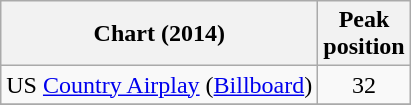<table class="wikitable sortable">
<tr>
<th align="left">Chart (2014)</th>
<th align="center">Peak<br>position</th>
</tr>
<tr>
<td>US <a href='#'>Country Airplay</a> (<em><a href='#'></em>Billboard<em></a></em>)</td>
<td align="center">32</td>
</tr>
<tr>
</tr>
</table>
